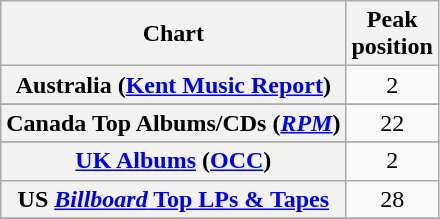<table class="wikitable sortable plainrowheaders" style="text-align:center;">
<tr>
<th>Chart</th>
<th>Peak<br>position</th>
</tr>
<tr>
<th scope="row">Australia (<a href='#'>Kent Music Report</a>)</th>
<td>2</td>
</tr>
<tr>
</tr>
<tr>
</tr>
<tr>
<th scope="row">Canada Top Albums/CDs (<em><a href='#'>RPM</a></em>)</th>
<td>22</td>
</tr>
<tr>
</tr>
<tr>
</tr>
<tr>
</tr>
<tr>
</tr>
<tr>
</tr>
<tr>
</tr>
<tr>
</tr>
<tr>
</tr>
<tr>
<th scope="row"><a href='#'>UK Albums</a> (<a href='#'>OCC</a>)</th>
<td>2</td>
</tr>
<tr>
<th scope="row">US <a href='#'><em>Billboard</em> Top LPs & Tapes</a></th>
<td>28</td>
</tr>
<tr>
</tr>
</table>
